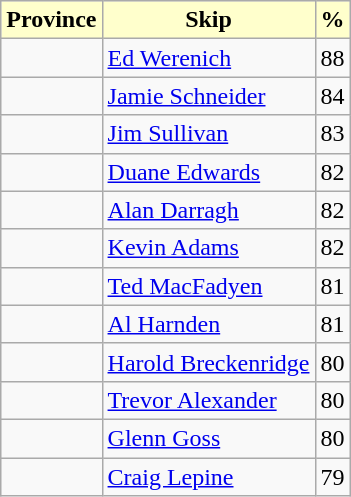<table class="wikitable">
<tr>
<th style="background: #ffffcc;">Province</th>
<th style="background: #ffffcc;">Skip</th>
<th style="background: #ffffcc;">%</th>
</tr>
<tr>
<td></td>
<td><a href='#'>Ed Werenich</a></td>
<td>88</td>
</tr>
<tr>
<td></td>
<td><a href='#'>Jamie Schneider</a></td>
<td>84</td>
</tr>
<tr>
<td></td>
<td><a href='#'>Jim Sullivan</a></td>
<td>83</td>
</tr>
<tr>
<td></td>
<td><a href='#'>Duane Edwards</a></td>
<td>82</td>
</tr>
<tr>
<td></td>
<td><a href='#'>Alan Darragh</a></td>
<td>82</td>
</tr>
<tr>
<td></td>
<td><a href='#'>Kevin Adams</a></td>
<td>82</td>
</tr>
<tr>
<td></td>
<td><a href='#'>Ted MacFadyen</a></td>
<td>81</td>
</tr>
<tr>
<td></td>
<td><a href='#'>Al Harnden</a></td>
<td>81</td>
</tr>
<tr>
<td></td>
<td><a href='#'>Harold Breckenridge</a></td>
<td>80</td>
</tr>
<tr>
<td></td>
<td><a href='#'>Trevor Alexander</a></td>
<td>80</td>
</tr>
<tr>
<td></td>
<td><a href='#'>Glenn Goss</a></td>
<td>80</td>
</tr>
<tr>
<td></td>
<td><a href='#'>Craig Lepine</a></td>
<td>79</td>
</tr>
</table>
